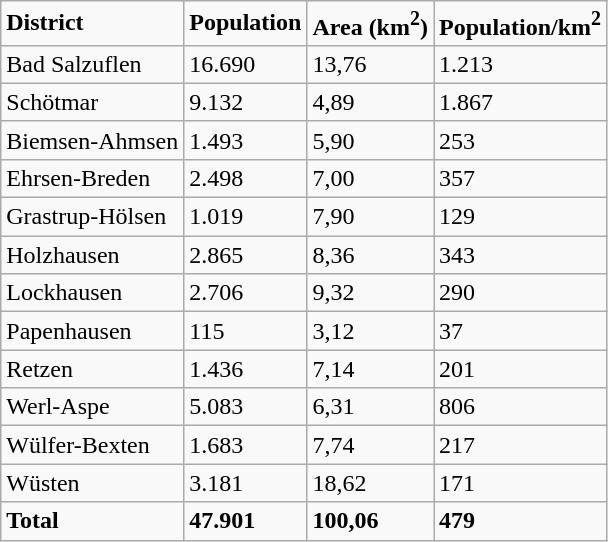<table class="wikitable">
<tr>
<td><strong>District</strong></td>
<td><strong>Population</strong></td>
<td><strong>Area (km<sup>2</sup>)</strong></td>
<td><strong>Population/km<sup>2</sup></strong></td>
</tr>
<tr>
<td>Bad Salzuflen</td>
<td>16.690</td>
<td>13,76</td>
<td>1.213</td>
</tr>
<tr>
<td>Schötmar</td>
<td>9.132</td>
<td>4,89</td>
<td>1.867</td>
</tr>
<tr>
<td>Biemsen-Ahmsen</td>
<td>1.493</td>
<td>5,90</td>
<td>253</td>
</tr>
<tr>
<td>Ehrsen-Breden</td>
<td>2.498</td>
<td>7,00</td>
<td>357</td>
</tr>
<tr>
<td>Grastrup-Hölsen</td>
<td>1.019</td>
<td>7,90</td>
<td>129</td>
</tr>
<tr>
<td>Holzhausen</td>
<td>2.865</td>
<td>8,36</td>
<td>343</td>
</tr>
<tr>
<td>Lockhausen</td>
<td>2.706</td>
<td>9,32</td>
<td>290</td>
</tr>
<tr>
<td>Papenhausen</td>
<td>115</td>
<td>3,12</td>
<td>37</td>
</tr>
<tr>
<td>Retzen</td>
<td>1.436</td>
<td>7,14</td>
<td>201</td>
</tr>
<tr>
<td>Werl-Aspe</td>
<td>5.083</td>
<td>6,31</td>
<td>806</td>
</tr>
<tr>
<td>Wülfer-Bexten</td>
<td>1.683</td>
<td>7,74</td>
<td>217</td>
</tr>
<tr>
<td>Wüsten</td>
<td>3.181</td>
<td>18,62</td>
<td>171</td>
</tr>
<tr>
<td><strong>Total</strong></td>
<td><strong>47.901</strong></td>
<td><strong>100,06</strong></td>
<td><strong>479</strong></td>
</tr>
</table>
